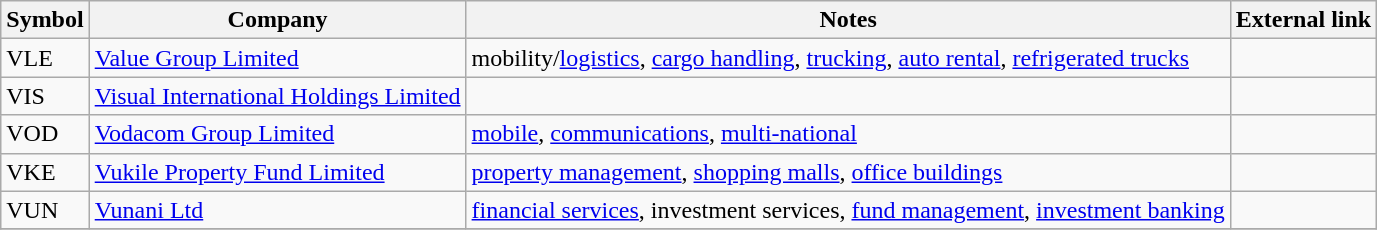<table class="wikitable sortable">
<tr>
<th>Symbol</th>
<th>Company</th>
<th>Notes</th>
<th>External link</th>
</tr>
<tr>
<td>VLE</td>
<td><a href='#'>Value Group Limited</a></td>
<td>mobility/<a href='#'>logistics</a>, <a href='#'>cargo handling</a>, <a href='#'>trucking</a>, <a href='#'>auto rental</a>, <a href='#'>refrigerated trucks</a></td>
<td></td>
</tr>
<tr>
<td>VIS</td>
<td><a href='#'>Visual International Holdings Limited</a></td>
<td></td>
<td></td>
</tr>
<tr>
<td>VOD</td>
<td><a href='#'>Vodacom Group Limited</a></td>
<td><a href='#'>mobile</a>, <a href='#'>communications</a>, <a href='#'>multi-national</a></td>
<td></td>
</tr>
<tr>
<td>VKE</td>
<td><a href='#'>Vukile Property Fund Limited</a></td>
<td><a href='#'>property management</a>, <a href='#'>shopping malls</a>, <a href='#'>office buildings</a></td>
<td></td>
</tr>
<tr>
<td>VUN</td>
<td><a href='#'>Vunani Ltd</a></td>
<td><a href='#'>financial services</a>, investment services, <a href='#'>fund management</a>, <a href='#'>investment banking</a></td>
<td></td>
</tr>
<tr>
</tr>
</table>
